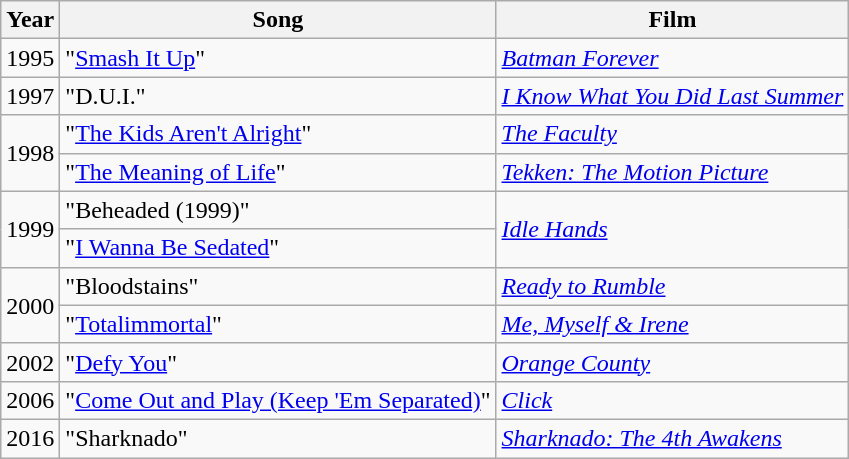<table class="wikitable">
<tr>
<th>Year</th>
<th>Song</th>
<th>Film</th>
</tr>
<tr>
<td>1995</td>
<td>"<a href='#'>Smash It Up</a>" </td>
<td><em><a href='#'>Batman Forever</a></em></td>
</tr>
<tr>
<td>1997</td>
<td>"D.U.I."</td>
<td><em><a href='#'>I Know What You Did Last Summer</a></em></td>
</tr>
<tr>
<td rowspan="2">1998</td>
<td>"<a href='#'>The Kids Aren't Alright</a>"</td>
<td><em><a href='#'>The Faculty</a></em></td>
</tr>
<tr>
<td>"<a href='#'>The Meaning of Life</a>"</td>
<td><em><a href='#'>Tekken: The Motion Picture</a></em></td>
</tr>
<tr>
<td rowspan="2">1999</td>
<td>"Beheaded (1999)"</td>
<td rowspan="2"><em><a href='#'>Idle Hands</a></em></td>
</tr>
<tr>
<td>"<a href='#'>I Wanna Be Sedated</a>" </td>
</tr>
<tr>
<td rowspan="2">2000</td>
<td>"Bloodstains" </td>
<td><em><a href='#'>Ready to Rumble</a></em></td>
</tr>
<tr>
<td>"<a href='#'>Totalimmortal</a>" </td>
<td><em><a href='#'>Me, Myself & Irene</a></em></td>
</tr>
<tr>
<td>2002</td>
<td>"<a href='#'>Defy You</a>"</td>
<td><em><a href='#'>Orange County</a></em></td>
</tr>
<tr>
<td>2006</td>
<td>"<a href='#'>Come Out and Play (Keep 'Em Separated)</a>"</td>
<td><em><a href='#'>Click</a></em></td>
</tr>
<tr>
<td>2016</td>
<td>"Sharknado"</td>
<td><em><a href='#'>Sharknado: The 4th Awakens</a></em></td>
</tr>
</table>
